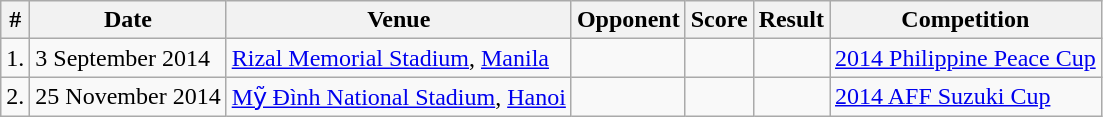<table class="wikitable">
<tr>
<th>#</th>
<th>Date</th>
<th>Venue</th>
<th>Opponent</th>
<th>Score</th>
<th>Result</th>
<th>Competition</th>
</tr>
<tr>
<td>1.</td>
<td>3 September 2014</td>
<td><a href='#'>Rizal Memorial Stadium</a>, <a href='#'>Manila</a></td>
<td></td>
<td></td>
<td></td>
<td><a href='#'>2014 Philippine Peace Cup</a></td>
</tr>
<tr>
<td>2.</td>
<td>25 November 2014</td>
<td><a href='#'>Mỹ Đình National Stadium</a>, <a href='#'>Hanoi</a></td>
<td></td>
<td></td>
<td></td>
<td><a href='#'>2014 AFF Suzuki Cup</a></td>
</tr>
</table>
